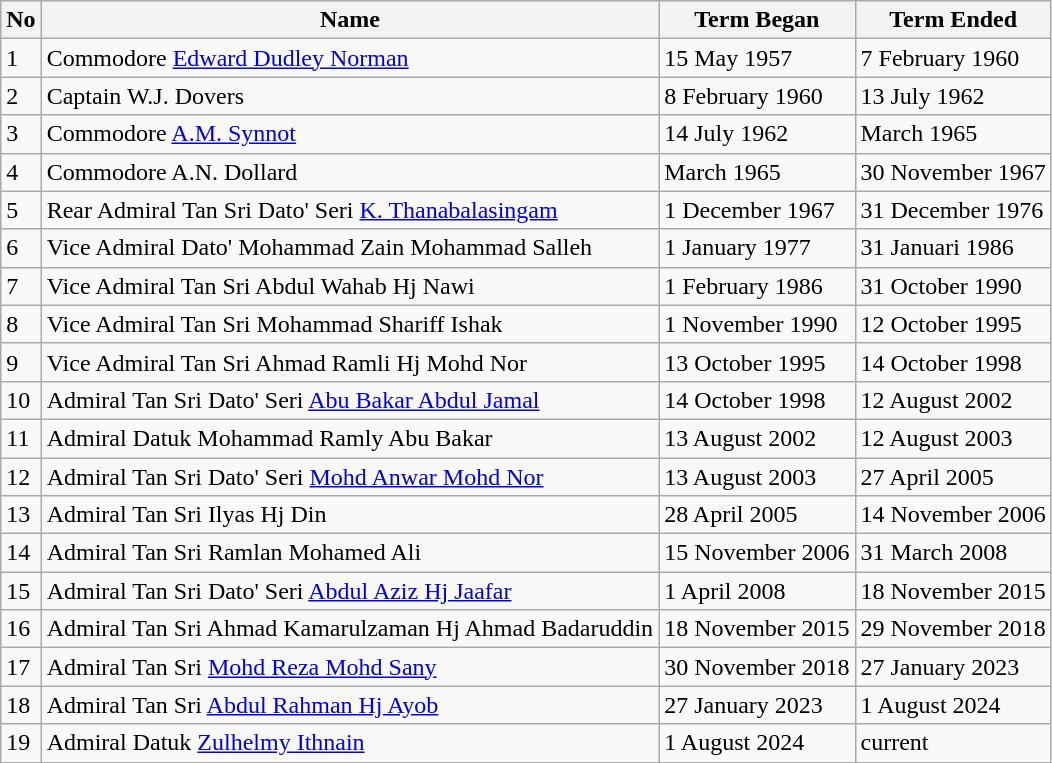<table class="wikitable">
<tr>
<th>No</th>
<th>Name</th>
<th>Term Began</th>
<th>Term Ended</th>
</tr>
<tr>
<td>1</td>
<td>Commodore <a href='#'>Edward Dudley Norman</a></td>
<td>15 May 1957</td>
<td>7 February 1960</td>
</tr>
<tr>
<td>2</td>
<td>Captain W.J. Dovers</td>
<td>8 February 1960</td>
<td>13 July 1962</td>
</tr>
<tr>
<td>3</td>
<td>Commodore <a href='#'>A.M. Synnot</a></td>
<td>14 July 1962</td>
<td>March 1965</td>
</tr>
<tr>
<td>4</td>
<td>Commodore A.N. Dollard</td>
<td>March 1965</td>
<td>30 November 1967</td>
</tr>
<tr>
<td>5</td>
<td>Rear Admiral Tan Sri Dato' Seri <a href='#'>K. Thanabalasingam</a></td>
<td>1 December 1967</td>
<td>31 December 1976</td>
</tr>
<tr>
<td>6</td>
<td>Vice Admiral Dato' Mohammad Zain Mohammad Salleh</td>
<td>1 January 1977</td>
<td>31 Januari 1986</td>
</tr>
<tr>
<td>7</td>
<td>Vice Admiral Tan Sri Abdul Wahab Hj Nawi</td>
<td>1 February 1986</td>
<td>31 October 1990</td>
</tr>
<tr>
<td>8</td>
<td>Vice Admiral Tan Sri Mohammad Shariff Ishak</td>
<td>1 November 1990</td>
<td>12 October 1995</td>
</tr>
<tr>
<td>9</td>
<td>Vice Admiral Tan Sri Ahmad Ramli Hj Mohd Nor</td>
<td>13 October 1995</td>
<td>14 October 1998</td>
</tr>
<tr>
<td>10</td>
<td>Admiral Tan Sri Dato' Seri <a href='#'>Abu Bakar Abdul Jamal</a></td>
<td>14 October 1998</td>
<td>12 August 2002</td>
</tr>
<tr>
<td>11</td>
<td>Admiral Datuk Mohammad Ramly Abu Bakar</td>
<td>13 August 2002</td>
<td>12 August 2003</td>
</tr>
<tr>
<td>12</td>
<td>Admiral Tan Sri Dato' Seri <a href='#'>Mohd Anwar Mohd Nor</a></td>
<td>13 August 2003</td>
<td>27 April 2005</td>
</tr>
<tr>
<td>13</td>
<td>Admiral Tan Sri Ilyas Hj Din</td>
<td>28 April 2005</td>
<td>14 November 2006</td>
</tr>
<tr>
<td>14</td>
<td>Admiral Tan Sri Ramlan Mohamed Ali</td>
<td>15 November 2006</td>
<td>31 March 2008</td>
</tr>
<tr>
<td>15</td>
<td>Admiral Tan Sri Dato' Seri <a href='#'>Abdul Aziz Hj Jaafar</a></td>
<td>1 April 2008</td>
<td>18 November 2015</td>
</tr>
<tr>
<td>16</td>
<td>Admiral Tan Sri Ahmad Kamarulzaman Hj Ahmad Badaruddin</td>
<td>18 November 2015</td>
<td>29 November 2018</td>
</tr>
<tr>
<td>17</td>
<td>Admiral Tan Sri <a href='#'>Mohd Reza Mohd Sany</a></td>
<td>30 November 2018</td>
<td>27 January 2023</td>
</tr>
<tr>
<td>18</td>
<td>Admiral Tan Sri <a href='#'>Abdul Rahman Hj Ayob</a></td>
<td>27 January 2023</td>
<td>1 August 2024</td>
</tr>
<tr>
<td>19</td>
<td>Admiral Datuk <a href='#'>Zulhelmy Ithnain</a></td>
<td>1 August 2024</td>
<td>current</td>
</tr>
</table>
